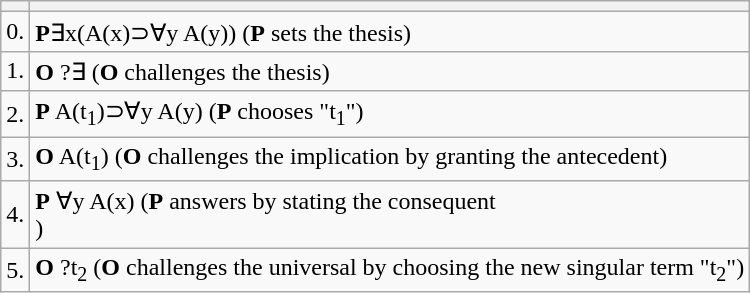<table class="wikitable">
<tr>
<th></th>
<th></th>
</tr>
<tr>
<td>0.</td>
<td><strong>P</strong>∃x(A(x)⊃∀y A(y)) (<strong>P</strong> sets the thesis)</td>
</tr>
<tr>
<td>1.</td>
<td><strong>O</strong> ?∃ (<strong>O</strong> challenges the thesis)</td>
</tr>
<tr>
<td>2.</td>
<td><strong>P</strong> A(t<sub>1</sub>)⊃∀y A(y) (<strong>P</strong> chooses "t<sub>1</sub>")</td>
</tr>
<tr>
<td>3.</td>
<td><strong>O</strong> A(t<sub>1</sub>) (<strong>O</strong> challenges the implication by granting the antecedent)</td>
</tr>
<tr>
<td>4.</td>
<td><strong>P</strong> ∀y A(x) (<strong>P</strong> answers by stating the consequent<br>)</td>
</tr>
<tr>
<td>5.</td>
<td><strong>O</strong> ?t<sub>2</sub> (<strong>O</strong> challenges the universal by choosing the new singular term "t<sub>2</sub>")</td>
</tr>
</table>
